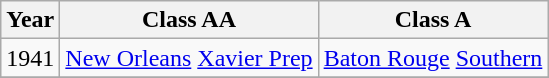<table class="wikitable sortable">
<tr>
<th>Year</th>
<th>Class AA</th>
<th>Class A</th>
</tr>
<tr>
<td>1941</td>
<td><a href='#'>New Orleans</a> <a href='#'>Xavier Prep</a></td>
<td><a href='#'>Baton Rouge</a> <a href='#'>Southern</a></td>
</tr>
<tr>
</tr>
</table>
